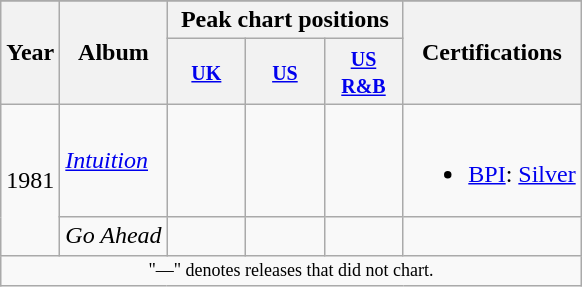<table class="wikitable">
<tr>
</tr>
<tr>
<th scope="col" rowspan="2">Year</th>
<th scope="col" rowspan="2">Album</th>
<th scope="col" colspan="3">Peak chart positions</th>
<th scope="col" rowspan="2">Certifications</th>
</tr>
<tr>
<th style="width:45px;"><small><a href='#'>UK</a></small><br></th>
<th style="width:45px;"><small><a href='#'>US</a></small><br></th>
<th style="width:45px;"><small><a href='#'>US R&B</a></small><br></th>
</tr>
<tr>
<td rowspan="2">1981</td>
<td><em><a href='#'>Intuition</a></em></td>
<td></td>
<td></td>
<td></td>
<td><br><ul><li><a href='#'>BPI</a>: <a href='#'>Silver</a></li></ul></td>
</tr>
<tr>
<td><em>Go Ahead</em></td>
<td></td>
<td></td>
<td></td>
<td></td>
</tr>
<tr>
<td colspan="6" style="text-align:center; font-size:9pt;">"—" denotes releases that did not chart.</td>
</tr>
</table>
